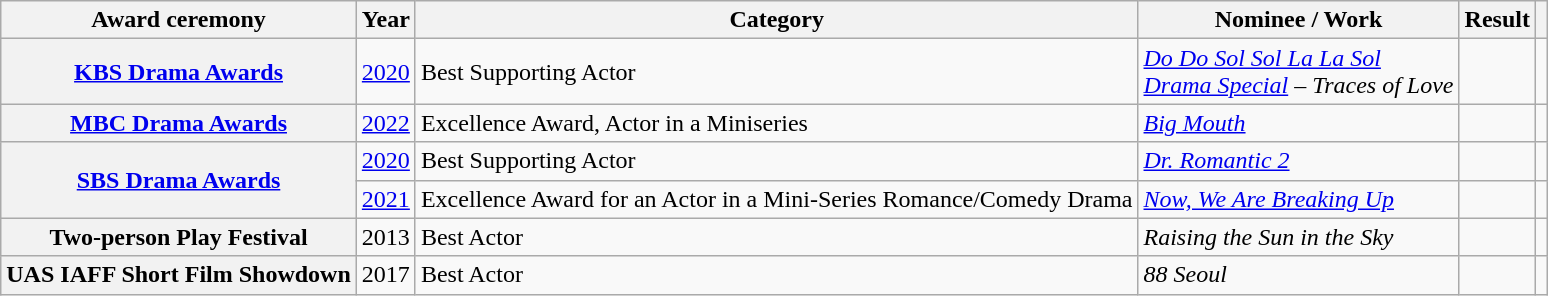<table class="wikitable plainrowheaders sortable">
<tr>
<th scope="col">Award ceremony</th>
<th scope="col">Year</th>
<th scope="col">Category</th>
<th scope="col">Nominee / Work</th>
<th scope="col">Result</th>
<th scope="col" class="unsortable"></th>
</tr>
<tr>
<th scope="row"><a href='#'>KBS Drama Awards</a></th>
<td style="text-align:center"><a href='#'>2020</a></td>
<td>Best Supporting Actor</td>
<td><em><a href='#'>Do Do Sol Sol La La Sol</a></em> <br>  <em><a href='#'>Drama Special</a> – Traces of Love</em></td>
<td></td>
<td style="text-align:center"></td>
</tr>
<tr>
<th scope="row"><a href='#'>MBC Drama Awards</a></th>
<td style="text-align:center"><a href='#'>2022</a></td>
<td>Excellence Award, Actor in a Miniseries</td>
<td><em><a href='#'>Big Mouth</a></em></td>
<td></td>
<td style="text-align:center"></td>
</tr>
<tr>
<th scope="row"  rowspan="2"><a href='#'>SBS Drama Awards</a></th>
<td style="text-align:center"><a href='#'>2020</a></td>
<td>Best Supporting Actor</td>
<td><em><a href='#'>Dr. Romantic 2</a></em></td>
<td></td>
<td style="text-align:center"></td>
</tr>
<tr>
<td style="text-align:center"><a href='#'>2021</a></td>
<td>Excellence Award for an Actor in a Mini-Series Romance/Comedy Drama</td>
<td><em><a href='#'>Now, We Are Breaking Up</a></em></td>
<td></td>
<td style="text-align:center"></td>
</tr>
<tr>
<th scope="row">Two-person Play Festival</th>
<td style="text-align:center">2013</td>
<td>Best Actor</td>
<td><em>Raising the Sun in the Sky</em></td>
<td></td>
<td style="text-align:center"></td>
</tr>
<tr>
<th scope="row">UAS IAFF Short Film Showdown</th>
<td style="text-align:center">2017</td>
<td>Best Actor</td>
<td><em>88 Seoul</em></td>
<td></td>
<td style="text-align:center"></td>
</tr>
</table>
